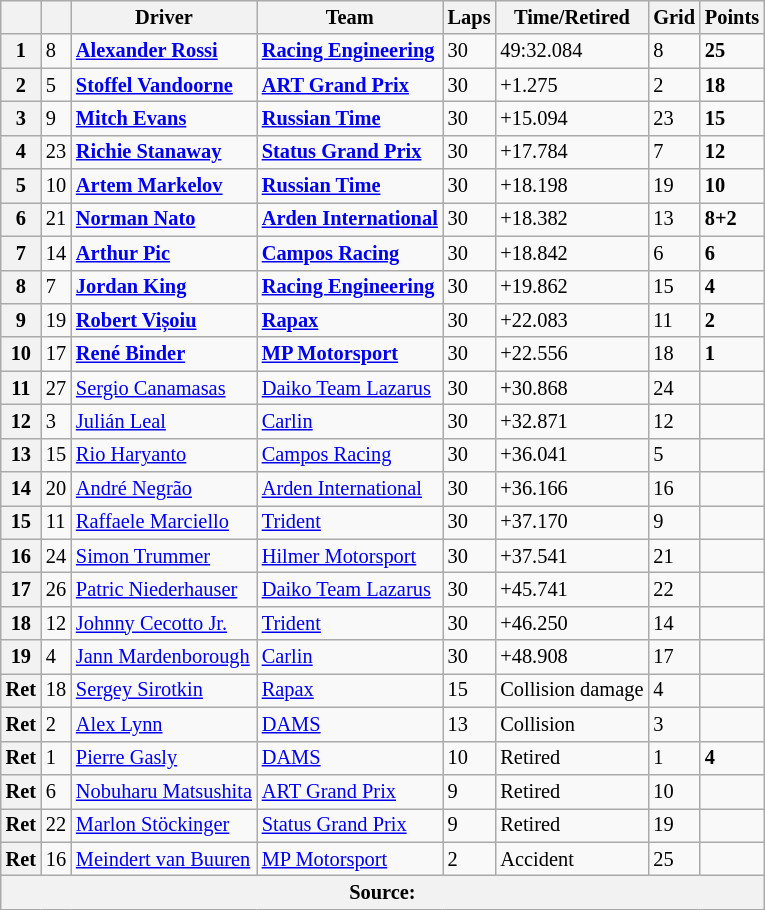<table class="wikitable" style="font-size:85%">
<tr>
<th></th>
<th></th>
<th>Driver</th>
<th>Team</th>
<th>Laps</th>
<th>Time/Retired</th>
<th>Grid</th>
<th>Points</th>
</tr>
<tr>
<th>1</th>
<td>8</td>
<td> <strong><a href='#'>Alexander Rossi</a></strong></td>
<td><strong><a href='#'>Racing Engineering</a></strong></td>
<td>30</td>
<td>49:32.084</td>
<td>8</td>
<td><strong>25</strong></td>
</tr>
<tr>
<th>2</th>
<td>5</td>
<td> <strong><a href='#'>Stoffel Vandoorne</a></strong></td>
<td><strong><a href='#'>ART Grand Prix</a></strong></td>
<td>30</td>
<td>+1.275</td>
<td>2</td>
<td><strong>18</strong></td>
</tr>
<tr>
<th>3</th>
<td>9</td>
<td> <strong><a href='#'>Mitch Evans</a></strong></td>
<td><strong><a href='#'>Russian Time</a></strong></td>
<td>30</td>
<td>+15.094</td>
<td>23</td>
<td><strong>15</strong></td>
</tr>
<tr>
<th>4</th>
<td>23</td>
<td> <strong><a href='#'>Richie Stanaway</a></strong></td>
<td><strong><a href='#'>Status Grand Prix</a></strong></td>
<td>30</td>
<td>+17.784</td>
<td>7</td>
<td><strong>12</strong></td>
</tr>
<tr>
<th>5</th>
<td>10</td>
<td> <strong><a href='#'>Artem Markelov</a></strong></td>
<td><strong><a href='#'>Russian Time</a></strong></td>
<td>30</td>
<td>+18.198</td>
<td>19</td>
<td><strong>10</strong></td>
</tr>
<tr>
<th>6</th>
<td>21</td>
<td> <strong><a href='#'>Norman Nato</a></strong></td>
<td><strong><a href='#'>Arden International</a></strong></td>
<td>30</td>
<td>+18.382</td>
<td>13</td>
<td><strong>8+2</strong></td>
</tr>
<tr>
<th>7</th>
<td>14</td>
<td> <strong><a href='#'>Arthur Pic</a></strong></td>
<td><strong><a href='#'>Campos Racing</a></strong></td>
<td>30</td>
<td>+18.842</td>
<td>6</td>
<td><strong>6</strong></td>
</tr>
<tr>
<th>8</th>
<td>7</td>
<td> <strong><a href='#'>Jordan King</a></strong></td>
<td><strong><a href='#'>Racing Engineering</a></strong></td>
<td>30</td>
<td>+19.862</td>
<td>15</td>
<td><strong>4</strong></td>
</tr>
<tr>
<th>9</th>
<td>19</td>
<td> <strong><a href='#'>Robert Vișoiu</a></strong></td>
<td><strong><a href='#'>Rapax</a></strong></td>
<td>30</td>
<td>+22.083</td>
<td>11</td>
<td><strong>2</strong></td>
</tr>
<tr>
<th>10</th>
<td>17</td>
<td> <strong><a href='#'>René Binder</a></strong></td>
<td><strong><a href='#'>MP Motorsport</a></strong></td>
<td>30</td>
<td>+22.556</td>
<td>18</td>
<td><strong>1</strong></td>
</tr>
<tr>
<th>11</th>
<td>27</td>
<td> <a href='#'>Sergio Canamasas</a></td>
<td><a href='#'>Daiko Team Lazarus</a></td>
<td>30</td>
<td>+30.868</td>
<td>24</td>
<td></td>
</tr>
<tr>
<th>12</th>
<td>3</td>
<td> <a href='#'>Julián Leal</a></td>
<td><a href='#'>Carlin</a></td>
<td>30</td>
<td>+32.871</td>
<td>12</td>
<td></td>
</tr>
<tr>
<th>13</th>
<td>15</td>
<td> <a href='#'>Rio Haryanto</a></td>
<td><a href='#'>Campos Racing</a></td>
<td>30</td>
<td>+36.041</td>
<td>5</td>
<td></td>
</tr>
<tr>
<th>14</th>
<td>20</td>
<td> <a href='#'>André Negrão</a></td>
<td><a href='#'>Arden International</a></td>
<td>30</td>
<td>+36.166</td>
<td>16</td>
<td></td>
</tr>
<tr>
<th>15</th>
<td>11</td>
<td> <a href='#'>Raffaele Marciello</a></td>
<td><a href='#'>Trident</a></td>
<td>30</td>
<td>+37.170</td>
<td>9</td>
<td></td>
</tr>
<tr>
<th>16</th>
<td>24</td>
<td> <a href='#'>Simon Trummer</a></td>
<td><a href='#'>Hilmer Motorsport</a></td>
<td>30</td>
<td>+37.541</td>
<td>21</td>
<td></td>
</tr>
<tr>
<th>17</th>
<td>26</td>
<td> <a href='#'>Patric Niederhauser</a></td>
<td><a href='#'>Daiko Team Lazarus</a></td>
<td>30</td>
<td>+45.741</td>
<td>22</td>
<td></td>
</tr>
<tr>
<th>18</th>
<td>12</td>
<td> <a href='#'>Johnny Cecotto Jr.</a></td>
<td><a href='#'>Trident</a></td>
<td>30</td>
<td>+46.250</td>
<td>14</td>
<td></td>
</tr>
<tr>
<th>19</th>
<td>4</td>
<td> <a href='#'>Jann Mardenborough</a></td>
<td><a href='#'>Carlin</a></td>
<td>30</td>
<td>+48.908</td>
<td>17</td>
<td></td>
</tr>
<tr>
<th>Ret</th>
<td>18</td>
<td> <a href='#'>Sergey Sirotkin</a></td>
<td><a href='#'>Rapax</a></td>
<td>15</td>
<td>Collision damage</td>
<td>4</td>
<td></td>
</tr>
<tr>
<th>Ret</th>
<td>2</td>
<td> <a href='#'>Alex Lynn</a></td>
<td><a href='#'>DAMS</a></td>
<td>13</td>
<td>Collision</td>
<td>3</td>
<td></td>
</tr>
<tr>
<th>Ret</th>
<td>1</td>
<td> <a href='#'>Pierre Gasly</a></td>
<td><a href='#'>DAMS</a></td>
<td>10</td>
<td>Retired</td>
<td>1</td>
<td><strong>4</strong></td>
</tr>
<tr>
<th>Ret</th>
<td>6</td>
<td> <a href='#'>Nobuharu Matsushita</a></td>
<td><a href='#'>ART Grand Prix</a></td>
<td>9</td>
<td>Retired</td>
<td>10</td>
<td></td>
</tr>
<tr>
<th>Ret</th>
<td>22</td>
<td> <a href='#'>Marlon Stöckinger</a></td>
<td><a href='#'>Status Grand Prix</a></td>
<td>9</td>
<td>Retired</td>
<td>19</td>
<td></td>
</tr>
<tr>
<th>Ret</th>
<td>16</td>
<td> <a href='#'>Meindert van Buuren</a></td>
<td><a href='#'>MP Motorsport</a></td>
<td>2</td>
<td>Accident</td>
<td>25</td>
<td></td>
</tr>
<tr>
<th colspan="8">Source:</th>
</tr>
</table>
